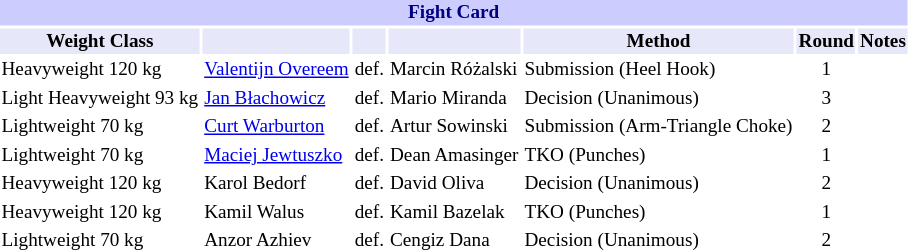<table class="toccolours" style="font-size: 80%;">
<tr>
<th colspan="8" style="background-color: #ccf; color: #000080; text-align: center;"><strong>Fight Card</strong></th>
</tr>
<tr>
<th colspan="1" style="background-color: #E6E8FA; color: #000000; text-align: center;">Weight Class</th>
<th colspan="1" style="background-color: #E6E8FA; color: #000000; text-align: center;"></th>
<th colspan="1" style="background-color: #E6E8FA; color: #000000; text-align: center;"></th>
<th colspan="1" style="background-color: #E6E8FA; color: #000000; text-align: center;"></th>
<th colspan="1" style="background-color: #E6E8FA; color: #000000; text-align: center;">Method</th>
<th colspan="1" style="background-color: #E6E8FA; color: #000000; text-align: center;">Round</th>
<th colspan="1" style="background-color: #E6E8FA; color: #000000; text-align: center;">Notes</th>
</tr>
<tr>
<td>Heavyweight 120 kg</td>
<td> <a href='#'>Valentijn Overeem</a></td>
<td align=center>def.</td>
<td> Marcin Różalski</td>
<td>Submission (Heel Hook)</td>
<td align=center>1</td>
<td></td>
</tr>
<tr>
<td>Light Heavyweight 93 kg</td>
<td> <a href='#'>Jan Błachowicz</a></td>
<td align=center>def.</td>
<td> Mario Miranda</td>
<td>Decision (Unanimous)</td>
<td align=center>3</td>
<td></td>
</tr>
<tr>
<td>Lightweight 70 kg</td>
<td> <a href='#'>Curt Warburton</a></td>
<td align=center>def.</td>
<td> Artur Sowinski</td>
<td>Submission (Arm-Triangle Choke)</td>
<td align=center>2</td>
<td></td>
</tr>
<tr>
<td>Lightweight 70 kg</td>
<td> <a href='#'>Maciej Jewtuszko</a></td>
<td align=center>def.</td>
<td> Dean Amasinger</td>
<td>TKO (Punches)</td>
<td align=center>1</td>
<td></td>
</tr>
<tr>
<td>Heavyweight 120 kg</td>
<td> Karol Bedorf</td>
<td align=center>def.</td>
<td> David Oliva</td>
<td>Decision (Unanimous)</td>
<td align=center>2</td>
<td></td>
</tr>
<tr>
<td>Heavyweight 120 kg</td>
<td> Kamil Walus</td>
<td align=center>def.</td>
<td> Kamil Bazelak</td>
<td>TKO (Punches)</td>
<td align=center>1</td>
<td></td>
</tr>
<tr>
<td>Lightweight 70 kg</td>
<td> Anzor Azhiev</td>
<td align=center>def.</td>
<td> Cengiz Dana</td>
<td>Decision (Unanimous)</td>
<td align=center>2</td>
<td></td>
</tr>
</table>
